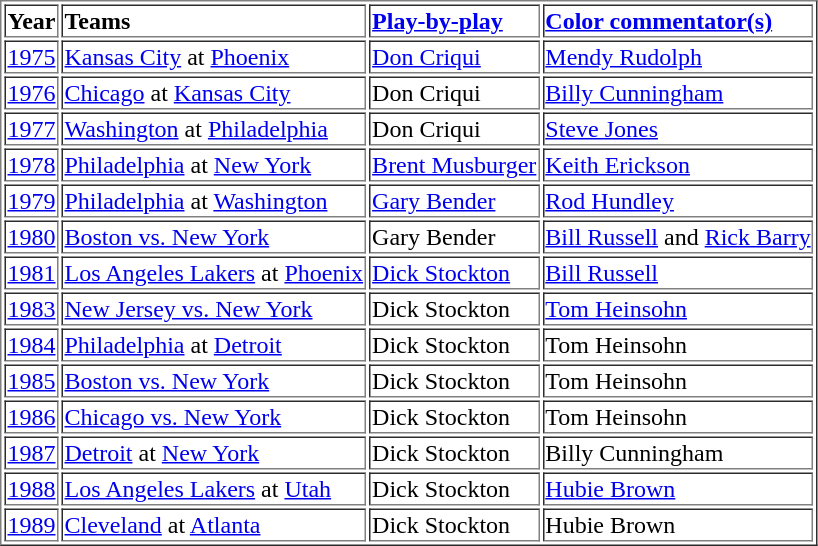<table border="1" cellpadding="1">
<tr>
<td><strong>Year</strong></td>
<td><strong>Teams</strong></td>
<td><strong><a href='#'>Play-by-play</a></strong></td>
<td><strong><a href='#'>Color commentator(s)</a></strong></td>
</tr>
<tr>
<td><a href='#'>1975</a></td>
<td><a href='#'>Kansas City</a> at <a href='#'>Phoenix</a></td>
<td><a href='#'>Don Criqui</a></td>
<td><a href='#'>Mendy Rudolph</a></td>
</tr>
<tr>
<td><a href='#'>1976</a></td>
<td><a href='#'>Chicago</a> at <a href='#'>Kansas City</a></td>
<td>Don Criqui</td>
<td><a href='#'>Billy Cunningham</a></td>
</tr>
<tr>
<td><a href='#'>1977</a></td>
<td><a href='#'>Washington</a> at <a href='#'>Philadelphia</a></td>
<td>Don Criqui</td>
<td><a href='#'>Steve Jones</a></td>
</tr>
<tr>
<td><a href='#'>1978</a></td>
<td><a href='#'>Philadelphia</a> at <a href='#'>New York</a></td>
<td><a href='#'>Brent Musburger</a></td>
<td><a href='#'>Keith Erickson</a></td>
</tr>
<tr>
<td><a href='#'>1979</a></td>
<td><a href='#'>Philadelphia</a> at <a href='#'>Washington</a></td>
<td><a href='#'>Gary Bender</a></td>
<td><a href='#'>Rod Hundley</a></td>
</tr>
<tr>
<td><a href='#'>1980</a></td>
<td><a href='#'>Boston vs. New York</a></td>
<td>Gary Bender</td>
<td><a href='#'>Bill Russell</a> and <a href='#'>Rick Barry</a></td>
</tr>
<tr>
<td><a href='#'>1981</a></td>
<td><a href='#'>Los Angeles Lakers</a> at <a href='#'>Phoenix</a></td>
<td><a href='#'>Dick Stockton</a></td>
<td><a href='#'>Bill Russell</a></td>
</tr>
<tr>
<td><a href='#'>1983</a></td>
<td><a href='#'>New Jersey vs. New York</a></td>
<td>Dick Stockton</td>
<td><a href='#'>Tom Heinsohn</a></td>
</tr>
<tr>
<td><a href='#'>1984</a></td>
<td><a href='#'>Philadelphia</a> at <a href='#'>Detroit</a></td>
<td>Dick Stockton</td>
<td>Tom Heinsohn</td>
</tr>
<tr>
<td><a href='#'>1985</a></td>
<td><a href='#'>Boston vs. New York</a></td>
<td>Dick Stockton</td>
<td>Tom Heinsohn</td>
</tr>
<tr>
<td><a href='#'>1986</a></td>
<td><a href='#'>Chicago vs. New York</a></td>
<td>Dick Stockton</td>
<td>Tom Heinsohn</td>
</tr>
<tr>
<td><a href='#'>1987</a></td>
<td><a href='#'>Detroit</a> at <a href='#'>New York</a></td>
<td>Dick Stockton</td>
<td>Billy Cunningham</td>
</tr>
<tr>
<td><a href='#'>1988</a></td>
<td><a href='#'>Los Angeles Lakers</a> at <a href='#'>Utah</a></td>
<td>Dick Stockton</td>
<td><a href='#'>Hubie Brown</a></td>
</tr>
<tr>
<td><a href='#'>1989</a></td>
<td><a href='#'>Cleveland</a> at <a href='#'>Atlanta</a></td>
<td>Dick Stockton</td>
<td>Hubie Brown</td>
</tr>
</table>
